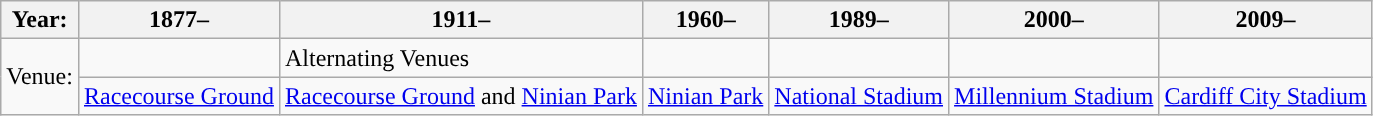<table class="wikitable">
<tr>
<th>Year:</th>
<th>1877–</th>
<th>1911–</th>
<th>1960–</th>
<th>1989–</th>
<th>2000–</th>
<th>2009–</th>
</tr>
<tr>
<td rowspan=2>Venue:</td>
<td></td>
<td>Alternating Venues</td>
<td></td>
<td></td>
<td></td>
<td></td>
</tr>
<tr>
<td><a href='#'>Racecourse Ground</a></td>
<td><a href='#'>Racecourse Ground</a> and <a href='#'>Ninian Park</a></td>
<td><a href='#'>Ninian Park</a></td>
<td><a href='#'>National Stadium</a></td>
<td><a href='#'>Millennium Stadium</a></td>
<td><a href='#'>Cardiff City Stadium</a></td>
</tr>
</table>
